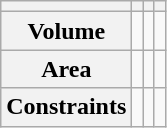<table class="wikitable">
<tr>
<th></th>
<th></th>
<th></th>
<th></th>
</tr>
<tr>
<th>Volume</th>
<td> </td>
<td></td>
<td></td>
</tr>
<tr>
<th>Area</th>
<td></td>
<td></td>
<td></td>
</tr>
<tr>
<th>Constraints</th>
<td></td>
<td></td>
<td></td>
</tr>
</table>
